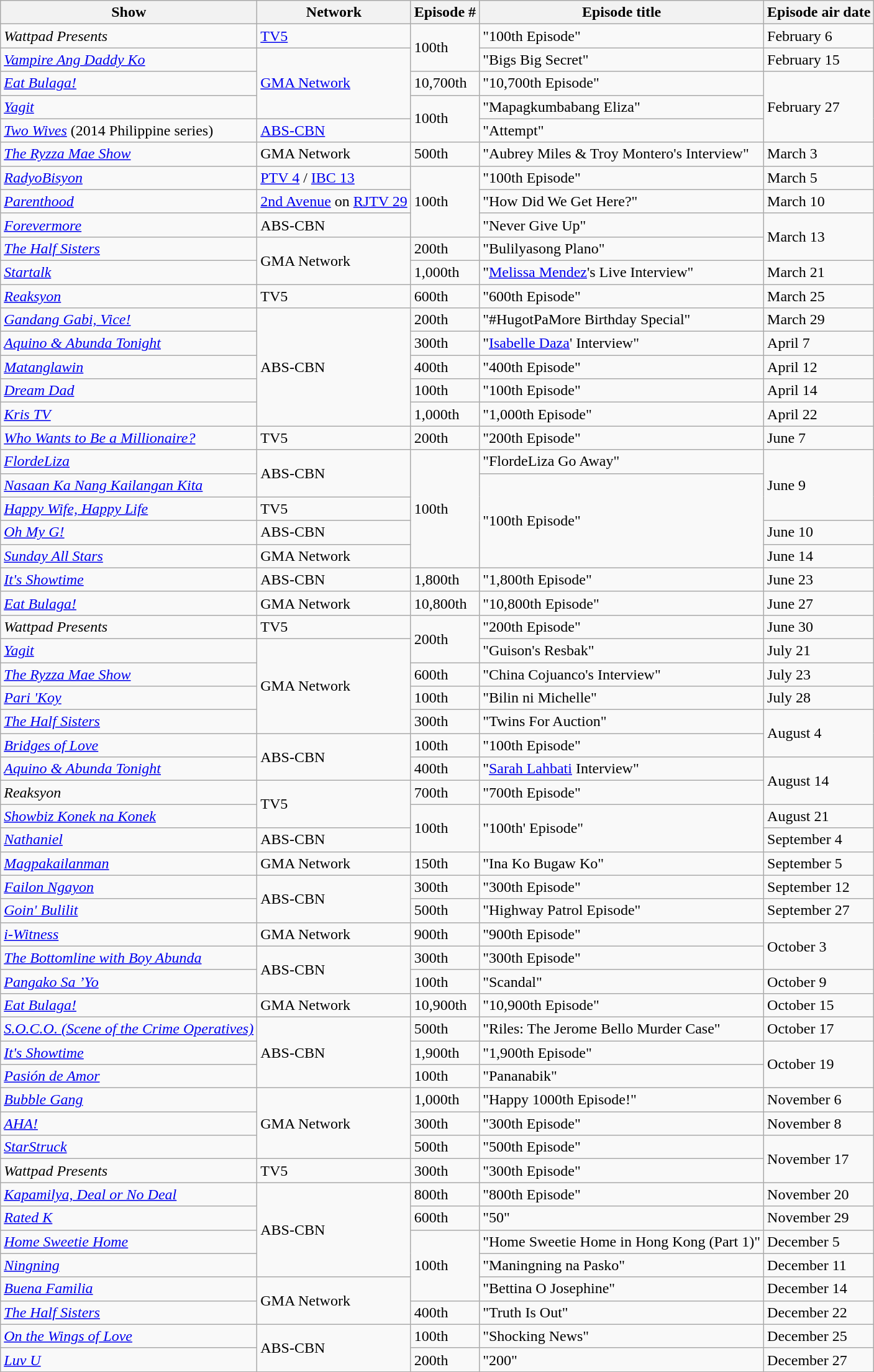<table class="wikitable">
<tr ">
<th>Show</th>
<th>Network</th>
<th>Episode #</th>
<th>Episode title </th>
<th>Episode air date </th>
</tr>
<tr>
<td><em>Wattpad Presents</em></td>
<td><a href='#'>TV5</a></td>
<td rowspan="2">100th</td>
<td>"100th Episode"</td>
<td>February 6</td>
</tr>
<tr>
<td><em><a href='#'>Vampire Ang Daddy Ko</a></em></td>
<td rowspan="3"><a href='#'>GMA Network</a></td>
<td>"Bigs Big Secret"</td>
<td>February 15</td>
</tr>
<tr>
<td><em><a href='#'>Eat Bulaga!</a></em></td>
<td>10,700th</td>
<td>"10,700th Episode"</td>
<td rowspan="3">February 27</td>
</tr>
<tr>
<td><em><a href='#'>Yagit</a></em></td>
<td rowspan="2">100th</td>
<td>"Mapagkumbabang Eliza"</td>
</tr>
<tr>
<td><a href='#'><em>Two Wives</em></a> (2014 Philippine series)</td>
<td><a href='#'>ABS-CBN</a></td>
<td>"Attempt"</td>
</tr>
<tr>
<td><em><a href='#'>The Ryzza Mae Show</a></em></td>
<td>GMA Network</td>
<td>500th</td>
<td>"Aubrey Miles & Troy Montero's Interview"</td>
<td>March 3</td>
</tr>
<tr>
<td><em><a href='#'>RadyoBisyon</a></em></td>
<td><a href='#'>PTV 4</a> / <a href='#'>IBC 13</a></td>
<td rowspan="3">100th</td>
<td>"100th Episode"</td>
<td>March 5</td>
</tr>
<tr>
<td><em><a href='#'>Parenthood</a></em></td>
<td><a href='#'>2nd Avenue</a> on <a href='#'>RJTV 29</a></td>
<td>"How Did We Get Here?"</td>
<td>March 10</td>
</tr>
<tr>
<td><em><a href='#'>Forevermore</a></em></td>
<td>ABS-CBN</td>
<td>"Never Give Up"</td>
<td rowspan="2">March 13</td>
</tr>
<tr>
<td><em><a href='#'>The Half Sisters</a></em></td>
<td rowspan="2">GMA Network</td>
<td>200th</td>
<td>"Bulilyasong Plano"</td>
</tr>
<tr>
<td><em><a href='#'>Startalk</a></em></td>
<td>1,000th</td>
<td>"<a href='#'>Melissa Mendez</a>'s Live Interview"</td>
<td>March 21</td>
</tr>
<tr>
<td><em><a href='#'>Reaksyon</a></em></td>
<td>TV5</td>
<td>600th</td>
<td>"600th Episode"</td>
<td>March 25</td>
</tr>
<tr>
<td><em><a href='#'>Gandang Gabi, Vice!</a></em></td>
<td rowspan="5">ABS-CBN</td>
<td>200th</td>
<td>"#HugotPaMore Birthday Special"</td>
<td>March 29</td>
</tr>
<tr>
<td><em><a href='#'>Aquino & Abunda Tonight</a></em></td>
<td>300th</td>
<td>"<a href='#'>Isabelle Daza</a>' Interview"</td>
<td>April 7</td>
</tr>
<tr>
<td><em><a href='#'>Matanglawin</a></em></td>
<td>400th</td>
<td>"400th Episode"</td>
<td>April 12</td>
</tr>
<tr>
<td><em><a href='#'>Dream Dad</a></em></td>
<td>100th</td>
<td>"100th Episode"</td>
<td>April 14</td>
</tr>
<tr>
<td><em><a href='#'>Kris TV</a></em></td>
<td>1,000th</td>
<td>"1,000th Episode"</td>
<td>April 22</td>
</tr>
<tr>
<td><em><a href='#'>Who Wants to Be a Millionaire?</a></em></td>
<td>TV5</td>
<td>200th</td>
<td>"200th Episode"</td>
<td>June 7</td>
</tr>
<tr>
<td><em><a href='#'>FlordeLiza</a></em></td>
<td rowspan="2">ABS-CBN</td>
<td rowspan="5">100th</td>
<td>"FlordeLiza Go Away"</td>
<td rowspan="3">June 9</td>
</tr>
<tr>
<td><em><a href='#'>Nasaan Ka Nang Kailangan Kita</a></em></td>
<td rowspan="4">"100th Episode"</td>
</tr>
<tr>
<td><em><a href='#'>Happy Wife, Happy Life</a></em></td>
<td>TV5</td>
</tr>
<tr>
<td><em><a href='#'>Oh My G!</a></em></td>
<td>ABS-CBN</td>
<td>June 10</td>
</tr>
<tr>
<td><em><a href='#'>Sunday All Stars</a></em></td>
<td>GMA Network</td>
<td>June 14</td>
</tr>
<tr>
<td><em><a href='#'>It's Showtime</a></em></td>
<td>ABS-CBN</td>
<td>1,800th</td>
<td>"1,800th Episode"</td>
<td>June 23</td>
</tr>
<tr>
<td><em><a href='#'>Eat Bulaga!</a></em></td>
<td>GMA Network</td>
<td>10,800th</td>
<td>"10,800th Episode"</td>
<td>June 27</td>
</tr>
<tr>
<td><em>Wattpad Presents</em></td>
<td>TV5</td>
<td rowspan="2">200th</td>
<td>"200th Episode"</td>
<td>June 30</td>
</tr>
<tr>
<td><a href='#'><em>Yagit</em></a></td>
<td rowspan="4">GMA Network</td>
<td>"Guison's Resbak"</td>
<td>July 21</td>
</tr>
<tr>
<td><em><a href='#'>The Ryzza Mae Show</a></em></td>
<td>600th</td>
<td>"China Cojuanco's Interview"</td>
<td>July 23</td>
</tr>
<tr>
<td><em><a href='#'>Pari 'Koy</a></em></td>
<td>100th</td>
<td>"Bilin ni Michelle"</td>
<td>July 28</td>
</tr>
<tr>
<td><em><a href='#'>The Half Sisters</a></em></td>
<td>300th</td>
<td>"Twins For Auction"</td>
<td rowspan="2">August 4</td>
</tr>
<tr>
<td><em><a href='#'>Bridges of Love</a></em></td>
<td rowspan="2">ABS-CBN</td>
<td rowspan="1">100th</td>
<td>"100th Episode"</td>
</tr>
<tr>
<td><em><a href='#'>Aquino & Abunda Tonight</a></em></td>
<td>400th</td>
<td>"<a href='#'>Sarah Lahbati</a> Interview"</td>
<td rowspan="2">August 14</td>
</tr>
<tr>
<td><em>Reaksyon</em></td>
<td rowspan="2">TV5</td>
<td>700th</td>
<td>"700th Episode"</td>
</tr>
<tr>
<td><em><a href='#'>Showbiz Konek na Konek</a></em></td>
<td rowspan="2">100th</td>
<td rowspan="2">"100th' Episode"</td>
<td>August 21</td>
</tr>
<tr>
<td><em><a href='#'>Nathaniel</a></em></td>
<td>ABS-CBN</td>
<td>September 4</td>
</tr>
<tr>
<td><em><a href='#'>Magpakailanman</a></em></td>
<td>GMA Network</td>
<td>150th</td>
<td>"Ina Ko Bugaw Ko"</td>
<td>September 5</td>
</tr>
<tr>
<td><em><a href='#'>Failon Ngayon</a></em></td>
<td rowspan="2">ABS-CBN</td>
<td>300th</td>
<td>"300th Episode"</td>
<td>September 12</td>
</tr>
<tr>
<td><em><a href='#'>Goin' Bulilit</a></em></td>
<td>500th</td>
<td>"Highway Patrol Episode"</td>
<td>September 27</td>
</tr>
<tr>
<td><em><a href='#'>i-Witness</a></em></td>
<td>GMA Network</td>
<td>900th</td>
<td>"900th Episode"</td>
<td rowspan="2">October 3</td>
</tr>
<tr>
<td><em><a href='#'>The Bottomline with Boy Abunda</a></em></td>
<td rowspan="2">ABS-CBN</td>
<td>300th</td>
<td>"300th Episode"</td>
</tr>
<tr>
<td><em><a href='#'>Pangako Sa ’Yo</a></em></td>
<td>100th</td>
<td>"Scandal"</td>
<td>October 9</td>
</tr>
<tr>
<td><em><a href='#'>Eat Bulaga!</a></em></td>
<td>GMA Network</td>
<td>10,900th</td>
<td>"10,900th Episode"</td>
<td>October 15</td>
</tr>
<tr>
<td><em><a href='#'>S.O.C.O. (Scene of the Crime Operatives)</a></em></td>
<td rowspan="3">ABS-CBN</td>
<td>500th</td>
<td>"Riles: The Jerome Bello Murder Case"</td>
<td>October 17</td>
</tr>
<tr>
<td><a href='#'><em>It's Showtime</em></a></td>
<td>1,900th</td>
<td>"1,900th Episode"</td>
<td rowspan="2">October 19</td>
</tr>
<tr>
<td><em><a href='#'>Pasión de Amor</a></em></td>
<td>100th</td>
<td>"Pananabik"</td>
</tr>
<tr>
<td><em><a href='#'>Bubble Gang</a></em></td>
<td rowspan="3">GMA Network</td>
<td>1,000th</td>
<td>"Happy 1000th Episode!"</td>
<td>November 6</td>
</tr>
<tr>
<td><em><a href='#'>AHA!</a></em></td>
<td>300th</td>
<td>"300th Episode"</td>
<td>November 8</td>
</tr>
<tr>
<td><em><a href='#'>StarStruck</a></em></td>
<td>500th</td>
<td>"500th Episode"</td>
<td rowspan="2">November 17</td>
</tr>
<tr>
<td><em>Wattpad Presents</em></td>
<td>TV5</td>
<td>300th</td>
<td>"300th Episode"</td>
</tr>
<tr>
<td><em><a href='#'>Kapamilya, Deal or No Deal</a></em></td>
<td rowspan="4">ABS-CBN</td>
<td>800th</td>
<td>"800th Episode"</td>
<td>November 20</td>
</tr>
<tr>
<td><em><a href='#'>Rated K</a></em></td>
<td>600th</td>
<td>"50"</td>
<td>November 29</td>
</tr>
<tr>
<td><em><a href='#'>Home Sweetie Home</a></em></td>
<td rowspan="3">100th</td>
<td>"Home Sweetie Home in Hong Kong (Part 1)"</td>
<td>December 5</td>
</tr>
<tr>
<td><em><a href='#'>Ningning</a></em></td>
<td>"Maningning na Pasko"</td>
<td>December 11</td>
</tr>
<tr>
<td><em><a href='#'>Buena Familia</a></em></td>
<td rowspan="2">GMA Network</td>
<td>"Bettina O Josephine"</td>
<td>December 14</td>
</tr>
<tr>
<td><em><a href='#'>The Half Sisters</a></em></td>
<td>400th</td>
<td>"Truth Is Out"</td>
<td>December 22</td>
</tr>
<tr>
<td><em><a href='#'>On the Wings of Love</a></em></td>
<td rowspan="2">ABS-CBN</td>
<td>100th</td>
<td>"Shocking News"</td>
<td>December 25</td>
</tr>
<tr>
<td><em><a href='#'>Luv U</a></em></td>
<td>200th</td>
<td>"200"</td>
<td>December 27</td>
</tr>
<tr>
</tr>
</table>
